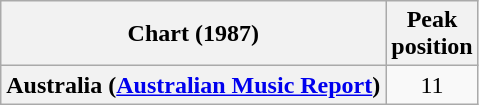<table class="wikitable plainrowheaders" style="text-align:center">
<tr>
<th>Chart (1987)</th>
<th>Peak<br>position</th>
</tr>
<tr>
<th scope="row">Australia (<a href='#'>Australian Music Report</a>)</th>
<td>11</td>
</tr>
</table>
